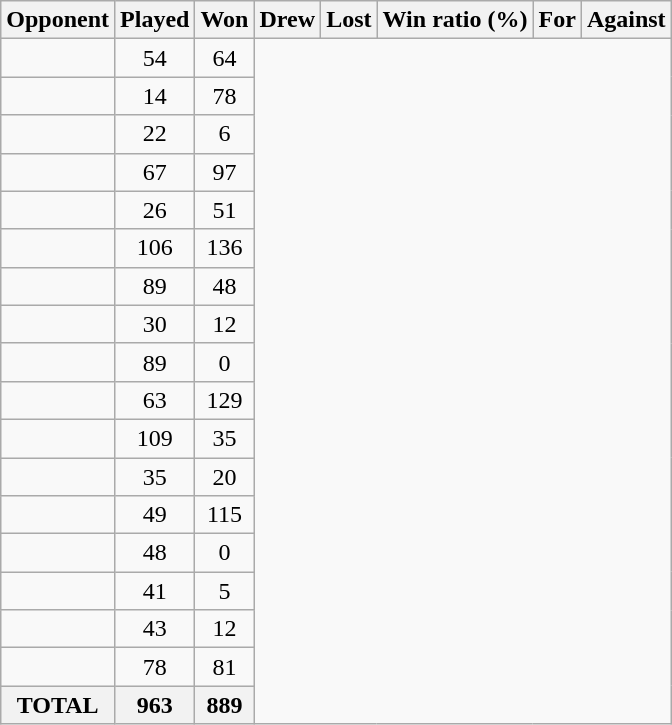<table class="wikitable sortable">
<tr>
<th>Opponent</th>
<th>Played</th>
<th>Won</th>
<th>Drew</th>
<th>Lost</th>
<th>Win ratio (%)</th>
<th>For</th>
<th>Against</th>
</tr>
<tr align=center>
<td align=left><br></td>
<td>54</td>
<td>64</td>
</tr>
<tr align=center>
<td align=left><br></td>
<td>14</td>
<td>78</td>
</tr>
<tr align=center>
<td align=left><br></td>
<td>22</td>
<td>6</td>
</tr>
<tr align=center>
<td align=left><br></td>
<td>67</td>
<td>97</td>
</tr>
<tr align=center>
<td align=left><br></td>
<td>26</td>
<td>51</td>
</tr>
<tr align=center>
<td align=left><br></td>
<td>106</td>
<td>136</td>
</tr>
<tr align=center>
<td align=left><br></td>
<td>89</td>
<td>48</td>
</tr>
<tr align=center>
<td align=left><br></td>
<td>30</td>
<td>12</td>
</tr>
<tr align=center>
<td align=left><br></td>
<td>89</td>
<td>0</td>
</tr>
<tr align=center>
<td align=left><br></td>
<td>63</td>
<td>129</td>
</tr>
<tr align=center>
<td align=left><br></td>
<td>109</td>
<td>35</td>
</tr>
<tr align=center>
<td align=left><br></td>
<td>35</td>
<td>20</td>
</tr>
<tr align=center>
<td align=left><br></td>
<td>49</td>
<td>115</td>
</tr>
<tr align=center>
<td align=left><br></td>
<td>48</td>
<td>0</td>
</tr>
<tr align=center>
<td align=left><br></td>
<td>41</td>
<td>5</td>
</tr>
<tr align=center>
<td align=left><br></td>
<td>43</td>
<td>12</td>
</tr>
<tr align=center>
<td align=left><br></td>
<td>78</td>
<td>81</td>
</tr>
<tr>
<th>TOTAL<br></th>
<th>963</th>
<th>889</th>
</tr>
</table>
